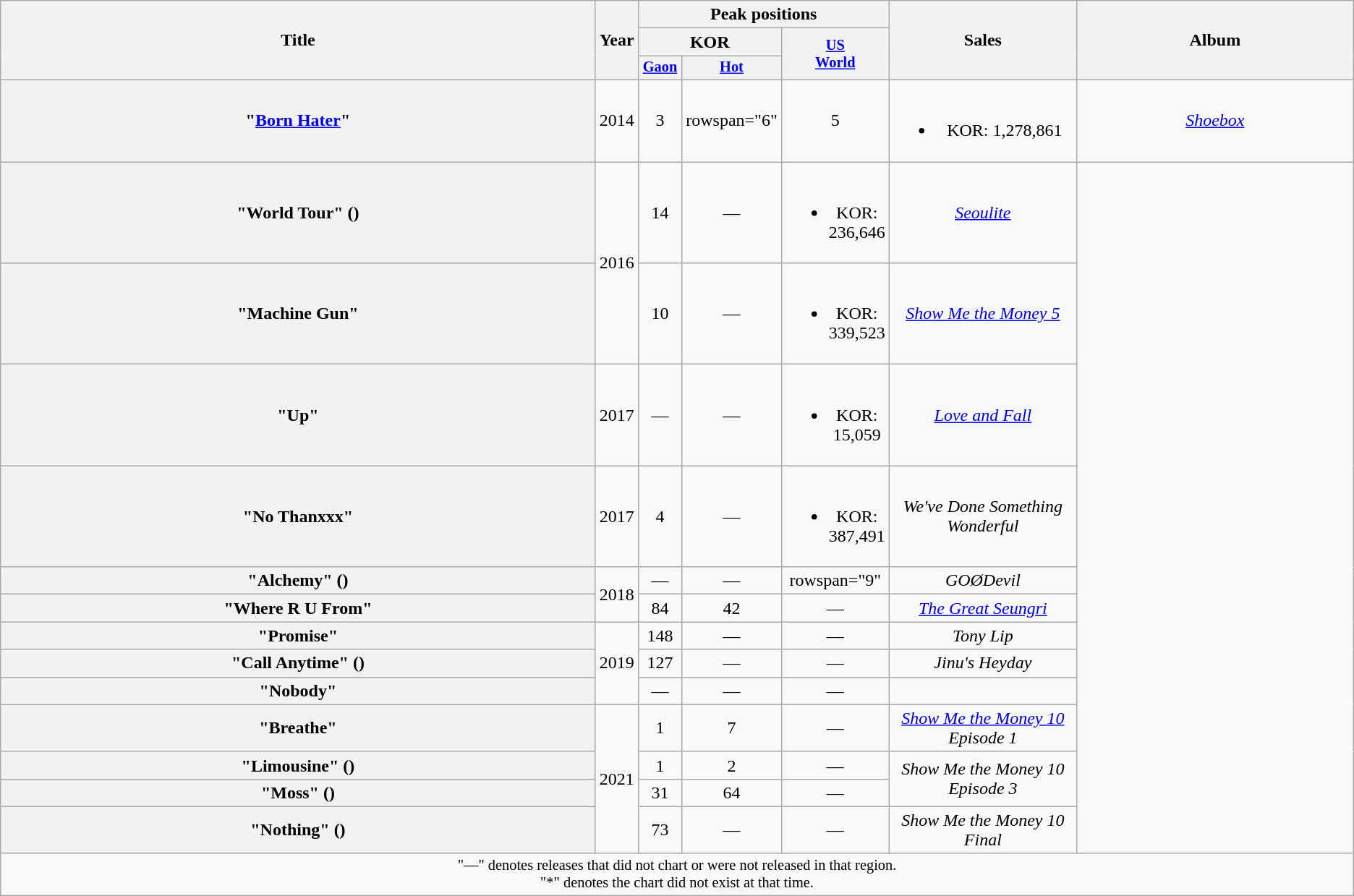<table class="wikitable plainrowheaders" style="text-align:center;">
<tr>
<th rowspan=3 scope="col" style="width:35em;">Title</th>
<th rowspan=3 scope="col" style="width:2em;">Year</th>
<th scope="col" colspan="3">Peak positions</th>
<th rowspan=3 scope="col" style="width:10.5em;">Sales</th>
<th rowspan=3 scope="col" style="width:16em;">Album</th>
</tr>
<tr>
<th scope="col" colspan="2">KOR</th>
<th rowspan="2" style="width:2.5em;font-size:85%"><a href='#'>US<br>World</a><br></th>
</tr>
<tr>
<th style="width:2.5em;font-size:85%"><a href='#'>Gaon</a><br></th>
<th style="width:2.5em;font-size:85%;"><a href='#'>Hot</a><br></th>
</tr>
<tr>
<th scope="row">"<a href='#'>Born Hater</a>" </th>
<td>2014</td>
<td>3</td>
<td>rowspan="6" </td>
<td>5</td>
<td><br><ul><li>KOR: 1,278,861</li></ul></td>
<td><em><a href='#'>Shoebox</a></em></td>
</tr>
<tr>
<th scope="row">"World Tour" () </th>
<td rowspan="2">2016</td>
<td>14</td>
<td>—</td>
<td><br><ul><li>KOR: 236,646</li></ul></td>
<td><em><a href='#'>Seoulite</a></em></td>
</tr>
<tr>
<th scope="row">"Machine Gun" </th>
<td>10</td>
<td>—</td>
<td><br><ul><li>KOR: 339,523</li></ul></td>
<td><em><a href='#'>Show Me the Money 5</a></em></td>
</tr>
<tr>
<th scope="row">"Up" </th>
<td>2017</td>
<td>—</td>
<td>—</td>
<td><br><ul><li>KOR: 15,059</li></ul></td>
<td><em><a href='#'>Love and Fall</a></em></td>
</tr>
<tr>
<th scope="row">"No Thanxxx" </th>
<td>2017</td>
<td>4</td>
<td>—</td>
<td><br><ul><li>KOR: 387,491</li></ul></td>
<td><em>We've Done Something Wonderful</em></td>
</tr>
<tr>
<th scope="row">"Alchemy" () </th>
<td rowspan="2">2018</td>
<td>—</td>
<td>—</td>
<td>rowspan="9" </td>
<td><em>GOØDevil</em></td>
</tr>
<tr>
<th scope="row">"Where R U From" </th>
<td>84</td>
<td>42</td>
<td>—</td>
<td><em><a href='#'>The Great Seungri</a></em></td>
</tr>
<tr>
<th scope="row">"Promise" </th>
<td rowspan="3">2019</td>
<td>148</td>
<td>—</td>
<td>—</td>
<td><em>Tony Lip</em></td>
</tr>
<tr>
<th scope="row">"Call Anytime" () </th>
<td>127</td>
<td>—</td>
<td>—</td>
<td><em>Jinu's Heyday</em></td>
</tr>
<tr>
<th scope="row">"Nobody" </th>
<td>—</td>
<td>—</td>
<td>—</td>
<td></td>
</tr>
<tr>
<th scope="row">"Breathe" </th>
<td rowspan="4">2021</td>
<td>1</td>
<td>7</td>
<td>—</td>
<td><em><a href='#'>Show Me the Money 10</a> Episode 1</em></td>
</tr>
<tr>
<th scope="row">"Limousine" () </th>
<td>1</td>
<td>2</td>
<td>—</td>
<td rowspan="2"><em>Show Me the Money 10 Episode 3</em></td>
</tr>
<tr>
<th scope="row">"Moss" () </th>
<td>31</td>
<td>64</td>
<td>—</td>
</tr>
<tr>
<th scope="row">"Nothing" () </th>
<td>73</td>
<td>—</td>
<td>—</td>
<td><em>Show Me the Money 10 Final</em></td>
</tr>
<tr>
<td colspan="7" style="font-size:85%;">"—" denotes releases that did not chart or were not released in that region.<br>"*" denotes the chart did not exist at that time.</td>
</tr>
</table>
